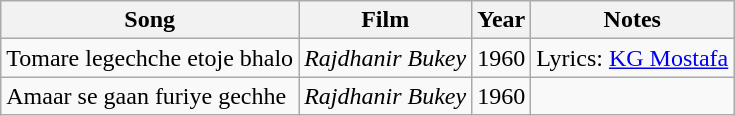<table class="wikitable sortable">
<tr>
<th>Song</th>
<th>Film</th>
<th>Year</th>
<th>Notes</th>
</tr>
<tr>
<td>Tomare legechche etoje bhalo</td>
<td><em>Rajdhanir Bukey</em></td>
<td>1960</td>
<td>Lyrics: <a href='#'>KG Mostafa</a></td>
</tr>
<tr>
<td>Amaar se gaan furiye gechhe</td>
<td><em>Rajdhanir Bukey</em></td>
<td>1960</td>
<td></td>
</tr>
</table>
